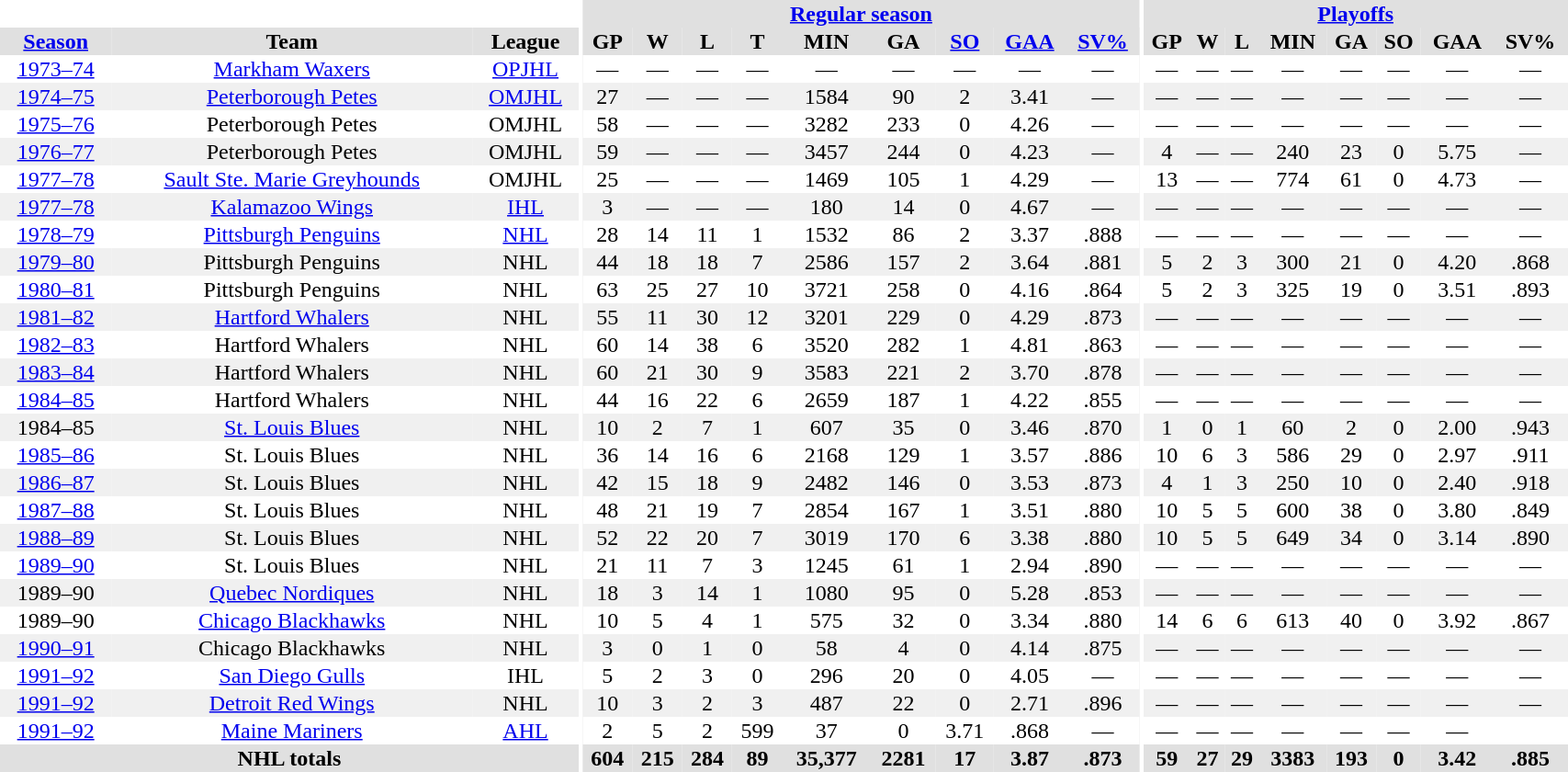<table border="0" cellpadding="1" cellspacing="0" style="width:90%; text-align:center;">
<tr bgcolor="#e0e0e0">
<th colspan="3" bgcolor="#ffffff"></th>
<th rowspan="99" bgcolor="#ffffff"></th>
<th colspan="9" bgcolor="#e0e0e0"><a href='#'>Regular season</a></th>
<th rowspan="99" bgcolor="#ffffff"></th>
<th colspan="8" bgcolor="#e0e0e0"><a href='#'>Playoffs</a></th>
</tr>
<tr bgcolor="#e0e0e0">
<th><a href='#'>Season</a></th>
<th>Team</th>
<th>League</th>
<th>GP</th>
<th>W</th>
<th>L</th>
<th>T</th>
<th>MIN</th>
<th>GA</th>
<th><a href='#'>SO</a></th>
<th><a href='#'>GAA</a></th>
<th><a href='#'>SV%</a></th>
<th>GP</th>
<th>W</th>
<th>L</th>
<th>MIN</th>
<th>GA</th>
<th>SO</th>
<th>GAA</th>
<th>SV%</th>
</tr>
<tr>
<td><a href='#'>1973–74</a></td>
<td><a href='#'>Markham Waxers</a></td>
<td><a href='#'>OPJHL</a></td>
<td>—</td>
<td>—</td>
<td>—</td>
<td>—</td>
<td>—</td>
<td>—</td>
<td>—</td>
<td>—</td>
<td>—</td>
<td>—</td>
<td>—</td>
<td>—</td>
<td>—</td>
<td>—</td>
<td>—</td>
<td>—</td>
<td>—</td>
</tr>
<tr bgcolor="#f0f0f0">
<td><a href='#'>1974–75</a></td>
<td><a href='#'>Peterborough Petes</a></td>
<td><a href='#'>OMJHL</a></td>
<td>27</td>
<td>—</td>
<td>—</td>
<td>—</td>
<td>1584</td>
<td>90</td>
<td>2</td>
<td>3.41</td>
<td>—</td>
<td>—</td>
<td>—</td>
<td>—</td>
<td>—</td>
<td>—</td>
<td>—</td>
<td>—</td>
<td>—</td>
</tr>
<tr>
<td><a href='#'>1975–76</a></td>
<td>Peterborough Petes</td>
<td>OMJHL</td>
<td>58</td>
<td>—</td>
<td>—</td>
<td>—</td>
<td>3282</td>
<td>233</td>
<td>0</td>
<td>4.26</td>
<td>—</td>
<td>—</td>
<td>—</td>
<td>—</td>
<td>—</td>
<td>—</td>
<td>—</td>
<td>—</td>
<td>—</td>
</tr>
<tr bgcolor="#f0f0f0">
<td><a href='#'>1976–77</a></td>
<td>Peterborough Petes</td>
<td>OMJHL</td>
<td>59</td>
<td>—</td>
<td>—</td>
<td>—</td>
<td>3457</td>
<td>244</td>
<td>0</td>
<td>4.23</td>
<td>—</td>
<td>4</td>
<td>—</td>
<td>—</td>
<td>240</td>
<td>23</td>
<td>0</td>
<td>5.75</td>
<td>—</td>
</tr>
<tr>
<td><a href='#'>1977–78</a></td>
<td><a href='#'>Sault Ste. Marie Greyhounds</a></td>
<td>OMJHL</td>
<td>25</td>
<td>—</td>
<td>—</td>
<td>—</td>
<td>1469</td>
<td>105</td>
<td>1</td>
<td>4.29</td>
<td>—</td>
<td>13</td>
<td>—</td>
<td>—</td>
<td>774</td>
<td>61</td>
<td>0</td>
<td>4.73</td>
<td>—</td>
</tr>
<tr bgcolor="#f0f0f0">
<td><a href='#'>1977–78</a></td>
<td><a href='#'>Kalamazoo Wings</a></td>
<td><a href='#'>IHL</a></td>
<td>3</td>
<td>—</td>
<td>—</td>
<td>—</td>
<td>180</td>
<td>14</td>
<td>0</td>
<td>4.67</td>
<td>—</td>
<td>—</td>
<td>—</td>
<td>—</td>
<td>—</td>
<td>—</td>
<td>—</td>
<td>—</td>
<td>—</td>
</tr>
<tr>
<td><a href='#'>1978–79</a></td>
<td><a href='#'>Pittsburgh Penguins</a></td>
<td><a href='#'>NHL</a></td>
<td>28</td>
<td>14</td>
<td>11</td>
<td>1</td>
<td>1532</td>
<td>86</td>
<td>2</td>
<td>3.37</td>
<td>.888</td>
<td>—</td>
<td>—</td>
<td>—</td>
<td>—</td>
<td>—</td>
<td>—</td>
<td>—</td>
<td>—</td>
</tr>
<tr bgcolor="#f0f0f0">
<td><a href='#'>1979–80</a></td>
<td>Pittsburgh Penguins</td>
<td>NHL</td>
<td>44</td>
<td>18</td>
<td>18</td>
<td>7</td>
<td>2586</td>
<td>157</td>
<td>2</td>
<td>3.64</td>
<td>.881</td>
<td>5</td>
<td>2</td>
<td>3</td>
<td>300</td>
<td>21</td>
<td>0</td>
<td>4.20</td>
<td>.868</td>
</tr>
<tr>
<td><a href='#'>1980–81</a></td>
<td>Pittsburgh Penguins</td>
<td>NHL</td>
<td>63</td>
<td>25</td>
<td>27</td>
<td>10</td>
<td>3721</td>
<td>258</td>
<td>0</td>
<td>4.16</td>
<td>.864</td>
<td>5</td>
<td>2</td>
<td>3</td>
<td>325</td>
<td>19</td>
<td>0</td>
<td>3.51</td>
<td>.893</td>
</tr>
<tr bgcolor="#f0f0f0">
<td><a href='#'>1981–82</a></td>
<td><a href='#'>Hartford Whalers</a></td>
<td>NHL</td>
<td>55</td>
<td>11</td>
<td>30</td>
<td>12</td>
<td>3201</td>
<td>229</td>
<td>0</td>
<td>4.29</td>
<td>.873</td>
<td>—</td>
<td>—</td>
<td>—</td>
<td>—</td>
<td>—</td>
<td>—</td>
<td>—</td>
<td>—</td>
</tr>
<tr>
<td><a href='#'>1982–83</a></td>
<td>Hartford Whalers</td>
<td>NHL</td>
<td>60</td>
<td>14</td>
<td>38</td>
<td>6</td>
<td>3520</td>
<td>282</td>
<td>1</td>
<td>4.81</td>
<td>.863</td>
<td>—</td>
<td>—</td>
<td>—</td>
<td>—</td>
<td>—</td>
<td>—</td>
<td>—</td>
<td>—</td>
</tr>
<tr bgcolor="#f0f0f0">
<td><a href='#'>1983–84</a></td>
<td>Hartford Whalers</td>
<td>NHL</td>
<td>60</td>
<td>21</td>
<td>30</td>
<td>9</td>
<td>3583</td>
<td>221</td>
<td>2</td>
<td>3.70</td>
<td>.878</td>
<td>—</td>
<td>—</td>
<td>—</td>
<td>—</td>
<td>—</td>
<td>—</td>
<td>—</td>
<td>—</td>
</tr>
<tr>
<td><a href='#'>1984–85</a></td>
<td>Hartford Whalers</td>
<td>NHL</td>
<td>44</td>
<td>16</td>
<td>22</td>
<td>6</td>
<td>2659</td>
<td>187</td>
<td>1</td>
<td>4.22</td>
<td>.855</td>
<td>—</td>
<td>—</td>
<td>—</td>
<td>—</td>
<td>—</td>
<td>—</td>
<td>—</td>
<td>—</td>
</tr>
<tr bgcolor="#f0f0f0">
<td>1984–85</td>
<td><a href='#'>St. Louis Blues</a></td>
<td>NHL</td>
<td>10</td>
<td>2</td>
<td>7</td>
<td>1</td>
<td>607</td>
<td>35</td>
<td>0</td>
<td>3.46</td>
<td>.870</td>
<td>1</td>
<td>0</td>
<td>1</td>
<td>60</td>
<td>2</td>
<td>0</td>
<td>2.00</td>
<td>.943</td>
</tr>
<tr>
<td><a href='#'>1985–86</a></td>
<td>St. Louis Blues</td>
<td>NHL</td>
<td>36</td>
<td>14</td>
<td>16</td>
<td>6</td>
<td>2168</td>
<td>129</td>
<td>1</td>
<td>3.57</td>
<td>.886</td>
<td>10</td>
<td>6</td>
<td>3</td>
<td>586</td>
<td>29</td>
<td>0</td>
<td>2.97</td>
<td>.911</td>
</tr>
<tr bgcolor="#f0f0f0">
<td><a href='#'>1986–87</a></td>
<td>St. Louis Blues</td>
<td>NHL</td>
<td>42</td>
<td>15</td>
<td>18</td>
<td>9</td>
<td>2482</td>
<td>146</td>
<td>0</td>
<td>3.53</td>
<td>.873</td>
<td>4</td>
<td>1</td>
<td>3</td>
<td>250</td>
<td>10</td>
<td>0</td>
<td>2.40</td>
<td>.918</td>
</tr>
<tr>
<td><a href='#'>1987–88</a></td>
<td>St. Louis Blues</td>
<td>NHL</td>
<td>48</td>
<td>21</td>
<td>19</td>
<td>7</td>
<td>2854</td>
<td>167</td>
<td>1</td>
<td>3.51</td>
<td>.880</td>
<td>10</td>
<td>5</td>
<td>5</td>
<td>600</td>
<td>38</td>
<td>0</td>
<td>3.80</td>
<td>.849</td>
</tr>
<tr bgcolor="#f0f0f0">
<td><a href='#'>1988–89</a></td>
<td>St. Louis Blues</td>
<td>NHL</td>
<td>52</td>
<td>22</td>
<td>20</td>
<td>7</td>
<td>3019</td>
<td>170</td>
<td>6</td>
<td>3.38</td>
<td>.880</td>
<td>10</td>
<td>5</td>
<td>5</td>
<td>649</td>
<td>34</td>
<td>0</td>
<td>3.14</td>
<td>.890</td>
</tr>
<tr>
<td><a href='#'>1989–90</a></td>
<td>St. Louis Blues</td>
<td>NHL</td>
<td>21</td>
<td>11</td>
<td>7</td>
<td>3</td>
<td>1245</td>
<td>61</td>
<td>1</td>
<td>2.94</td>
<td>.890</td>
<td>—</td>
<td>—</td>
<td>—</td>
<td>—</td>
<td>—</td>
<td>—</td>
<td>—</td>
<td>—</td>
</tr>
<tr bgcolor="#f0f0f0">
<td>1989–90</td>
<td><a href='#'>Quebec Nordiques</a></td>
<td>NHL</td>
<td>18</td>
<td>3</td>
<td>14</td>
<td>1</td>
<td>1080</td>
<td>95</td>
<td>0</td>
<td>5.28</td>
<td>.853</td>
<td>—</td>
<td>—</td>
<td>—</td>
<td>—</td>
<td>—</td>
<td>—</td>
<td>—</td>
<td>—</td>
</tr>
<tr>
<td>1989–90</td>
<td><a href='#'>Chicago Blackhawks</a></td>
<td>NHL</td>
<td>10</td>
<td>5</td>
<td>4</td>
<td>1</td>
<td>575</td>
<td>32</td>
<td>0</td>
<td>3.34</td>
<td>.880</td>
<td>14</td>
<td>6</td>
<td>6</td>
<td>613</td>
<td>40</td>
<td>0</td>
<td>3.92</td>
<td>.867</td>
</tr>
<tr bgcolor="#f0f0f0">
<td><a href='#'>1990–91</a></td>
<td>Chicago Blackhawks</td>
<td>NHL</td>
<td>3</td>
<td>0</td>
<td>1</td>
<td>0</td>
<td>58</td>
<td>4</td>
<td>0</td>
<td>4.14</td>
<td>.875</td>
<td>—</td>
<td>—</td>
<td>—</td>
<td>—</td>
<td>—</td>
<td>—</td>
<td>—</td>
<td>—</td>
</tr>
<tr>
<td><a href='#'>1991–92</a></td>
<td><a href='#'>San Diego Gulls</a></td>
<td>IHL</td>
<td>5</td>
<td>2</td>
<td>3</td>
<td>0</td>
<td>296</td>
<td>20</td>
<td>0</td>
<td>4.05</td>
<td>—</td>
<td>—</td>
<td>—</td>
<td>—</td>
<td>—</td>
<td>—</td>
<td>—</td>
<td>—</td>
<td>—</td>
</tr>
<tr bgcolor="#f0f0f0">
<td><a href='#'>1991–92</a></td>
<td><a href='#'>Detroit Red Wings</a></td>
<td>NHL</td>
<td>10</td>
<td>3</td>
<td>2</td>
<td>3</td>
<td>487</td>
<td>22</td>
<td>0</td>
<td>2.71</td>
<td>.896</td>
<td>—</td>
<td>—</td>
<td>—</td>
<td>—</td>
<td>—</td>
<td>—</td>
<td>—</td>
<td>—</td>
</tr>
<tr>
<td><a href='#'>1991–92</a></td>
<td><a href='#'>Maine Mariners</a></td>
<td><a href='#'>AHL</a></td>
<td 11>2</td>
<td>5</td>
<td>2</td>
<td>599</td>
<td>37</td>
<td>0</td>
<td>3.71</td>
<td>.868</td>
<td>—</td>
<td>—</td>
<td>—</td>
<td>—</td>
<td>—</td>
<td>—</td>
<td>—</td>
<td>—</td>
</tr>
<tr bgcolor="#e0e0e0">
<th colspan=3>NHL totals</th>
<th>604</th>
<th>215</th>
<th>284</th>
<th>89</th>
<th>35,377</th>
<th>2281</th>
<th>17</th>
<th>3.87</th>
<th>.873</th>
<th>59</th>
<th>27</th>
<th>29</th>
<th>3383</th>
<th>193</th>
<th>0</th>
<th>3.42</th>
<th>.885</th>
</tr>
</table>
